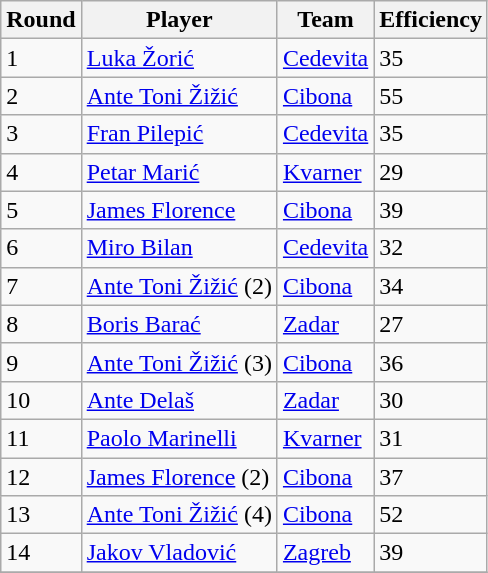<table class="wikitable sortable" style="text-align: left;">
<tr>
<th align="center">Round</th>
<th align="center">Player</th>
<th align="center">Team</th>
<th align="center">Efficiency</th>
</tr>
<tr>
<td>1</td>
<td align="left"> <a href='#'>Luka Žorić</a></td>
<td align="left"><a href='#'>Cedevita</a></td>
<td>35</td>
</tr>
<tr>
<td>2</td>
<td align="left"> <a href='#'>Ante Toni Žižić</a></td>
<td align="left"><a href='#'>Cibona</a></td>
<td>55</td>
</tr>
<tr>
<td>3</td>
<td align="left"> <a href='#'>Fran Pilepić</a></td>
<td align="left"><a href='#'>Cedevita</a></td>
<td>35</td>
</tr>
<tr>
<td>4</td>
<td align="left"> <a href='#'>Petar Marić</a></td>
<td align="left"><a href='#'>Kvarner</a></td>
<td>29</td>
</tr>
<tr>
<td>5</td>
<td align="left"> <a href='#'>James Florence</a></td>
<td align="left"><a href='#'>Cibona</a></td>
<td>39</td>
</tr>
<tr>
<td>6</td>
<td align="left"> <a href='#'>Miro Bilan</a></td>
<td align="left"><a href='#'>Cedevita</a></td>
<td>32</td>
</tr>
<tr>
<td>7</td>
<td align="left"> <a href='#'>Ante Toni Žižić</a> (2)</td>
<td align="left"><a href='#'>Cibona</a></td>
<td>34</td>
</tr>
<tr>
<td>8</td>
<td align="left"> <a href='#'>Boris Barać</a></td>
<td align="left"><a href='#'>Zadar</a></td>
<td>27</td>
</tr>
<tr>
<td>9</td>
<td align="left"> <a href='#'>Ante Toni Žižić</a> (3)</td>
<td align="left"><a href='#'>Cibona</a></td>
<td>36</td>
</tr>
<tr>
<td>10</td>
<td align="left"> <a href='#'>Ante Delaš</a></td>
<td align="left"><a href='#'>Zadar</a></td>
<td>30</td>
</tr>
<tr>
<td>11</td>
<td align="left"> <a href='#'>Paolo Marinelli</a></td>
<td align="left"><a href='#'>Kvarner</a></td>
<td>31</td>
</tr>
<tr>
<td>12</td>
<td align="left"> <a href='#'>James Florence</a> (2)</td>
<td align="left"><a href='#'>Cibona</a></td>
<td>37</td>
</tr>
<tr>
<td>13</td>
<td align="left"> <a href='#'>Ante Toni Žižić</a> (4)</td>
<td align="left"><a href='#'>Cibona</a></td>
<td>52</td>
</tr>
<tr>
<td>14</td>
<td align="left"> <a href='#'>Jakov Vladović</a></td>
<td align="left"><a href='#'>Zagreb</a></td>
<td>39</td>
</tr>
<tr>
</tr>
</table>
